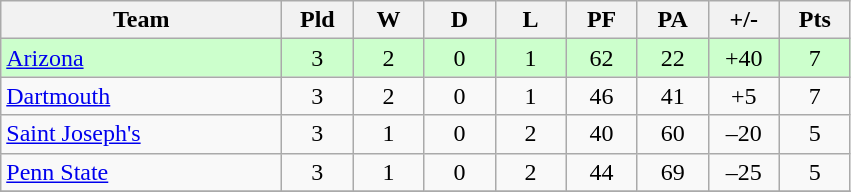<table class="wikitable" style="text-align: center;">
<tr>
<th width="180">Team</th>
<th width="40">Pld</th>
<th width="40">W</th>
<th width="40">D</th>
<th width="40">L</th>
<th width="40">PF</th>
<th width="40">PA</th>
<th width="40">+/-</th>
<th width="40">Pts</th>
</tr>
<tr bgcolor=ccffcc>
<td align=left><a href='#'>Arizona</a></td>
<td>3</td>
<td>2</td>
<td>0</td>
<td>1</td>
<td>62</td>
<td>22</td>
<td>+40</td>
<td>7</td>
</tr>
<tr>
<td align=left><a href='#'>Dartmouth</a></td>
<td>3</td>
<td>2</td>
<td>0</td>
<td>1</td>
<td>46</td>
<td>41</td>
<td>+5</td>
<td>7</td>
</tr>
<tr>
<td align=left><a href='#'>Saint Joseph's</a></td>
<td>3</td>
<td>1</td>
<td>0</td>
<td>2</td>
<td>40</td>
<td>60</td>
<td>–20</td>
<td>5</td>
</tr>
<tr>
<td align=left><a href='#'>Penn State</a></td>
<td>3</td>
<td>1</td>
<td>0</td>
<td>2</td>
<td>44</td>
<td>69</td>
<td>–25</td>
<td>5</td>
</tr>
<tr>
</tr>
</table>
